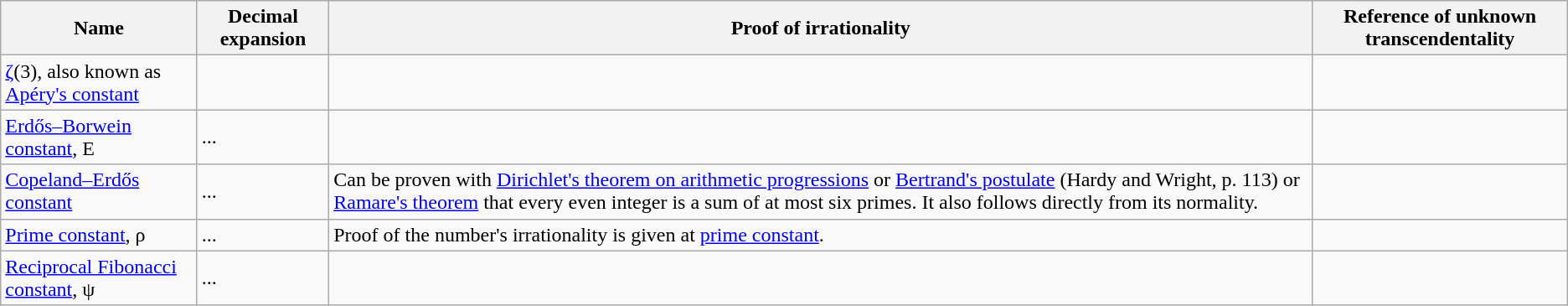<table class="wikitable sortable sticky-header">
<tr>
<th>Name</th>
<th>Decimal expansion</th>
<th>Proof of irrationality</th>
<th>Reference of unknown transcendentality</th>
</tr>
<tr>
<td><a href='#'>ζ</a>(3), also known as <a href='#'>Apéry's constant</a></td>
<td></td>
<td></td>
<td></td>
</tr>
<tr>
<td><a href='#'>Erdős–Borwein constant</a>, E</td>
<td>...</td>
<td></td>
<td></td>
</tr>
<tr>
<td><a href='#'>Copeland–Erdős constant</a></td>
<td>...</td>
<td>Can be proven with <a href='#'>Dirichlet's theorem on arithmetic progressions</a> or <a href='#'>Bertrand's postulate</a> (Hardy and Wright, p. 113) or <a href='#'>Ramare's theorem</a> that every even integer is a sum of at most six primes. It also follows directly from its normality.</td>
<td></td>
</tr>
<tr>
<td><a href='#'>Prime constant</a>, ρ</td>
<td>...</td>
<td>Proof of the number's irrationality is given at <a href='#'>prime constant</a>.</td>
<td></td>
</tr>
<tr>
<td><a href='#'>Reciprocal Fibonacci constant</a>, ψ</td>
<td>...</td>
<td></td>
<td></td>
</tr>
</table>
